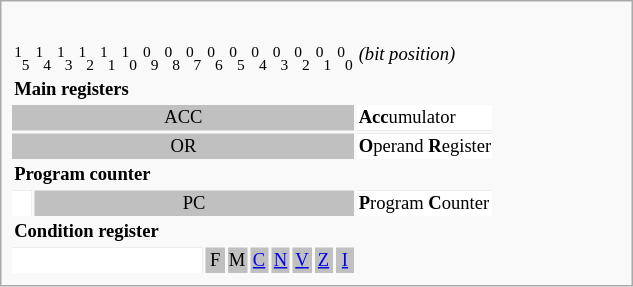<table class="infobox" style="font-size:88%;width:30em;">
<tr>
</tr>
<tr>
<td><br><table style="font-size:88%;">
<tr>
<td style="width:10px; text-align:center;"><sup>1</sup><sub>5</sub></td>
<td style="width:10px; text-align:center;"><sup>1</sup><sub>4</sub></td>
<td style="width:10px; text-align:center;"><sup>1</sup><sub>3</sub></td>
<td style="width:10px; text-align:center;"><sup>1</sup><sub>2</sub></td>
<td style="width:10px; text-align:center;"><sup>1</sup><sub>1</sub></td>
<td style="width:10px; text-align:center;"><sup>1</sup><sub>0</sub></td>
<td style="width:10px; text-align:center;"><sup>0</sup><sub>9</sub></td>
<td style="width:10px; text-align:center;"><sup>0</sup><sub>8</sub></td>
<td style="width:10px; text-align:center;"><sup>0</sup><sub>7</sub></td>
<td style="width:10px; text-align:center;"><sup>0</sup><sub>6</sub></td>
<td style="width:10px; text-align:center;"><sup>0</sup><sub>5</sub></td>
<td style="width:10px; text-align:center;"><sup>0</sup><sub>4</sub></td>
<td style="width:10px; text-align:center;"><sup>0</sup><sub>3</sub></td>
<td style="width:10px; text-align:center;"><sup>0</sup><sub>2</sub></td>
<td style="width:10px; text-align:center;"><sup>0</sup><sub>1</sub></td>
<td style="width:10px; text-align:center;"><sup>0</sup><sub>0</sub></td>
<td style="width:auto;"><em>(bit position)</em></td>
</tr>
<tr>
<td colspan="17"><strong>Main registers</strong><br></td>
</tr>
<tr style="background:silver;color:black">
<td style="text-align:center;" colspan="16">ACC</td>
<td style="background:white; color:black;"><strong>Acc</strong>umulator</td>
</tr>
<tr style="background:silver;color:black">
<td style="text-align:center;" colspan="16">OR</td>
<td style="background:white; color:black;"><strong>O</strong>perand <strong>R</strong>egister</td>
</tr>
<tr>
<td colspan="17"><strong>Program counter</strong><br></td>
</tr>
<tr style="background:silver;color:black">
<td style="text-align:center; background:white" colspan="1"> </td>
<td style="text-align:center;" colspan="15">PC </td>
<td style="background:white; color:black;"><strong>P</strong>rogram <strong>C</strong>ounter</td>
</tr>
<tr>
<td colspan="17"><strong>Condition register</strong></td>
</tr>
<tr style="background:silver;color:black">
<td style="text-align:center; background:white" colspan="9"> </td>
<td style="text-align:center;">F</td>
<td style="text-align:center;">M</td>
<td style="text-align:center;"><a href='#'>C</a></td>
<td style="text-align:center;"><a href='#'>N</a></td>
<td style="text-align:center;"><a href='#'>V</a></td>
<td style="text-align:center;"><a href='#'>Z</a></td>
<td style="text-align:center;"><a href='#'>I</a></td>
</tr>
</table>
</td>
</tr>
</table>
